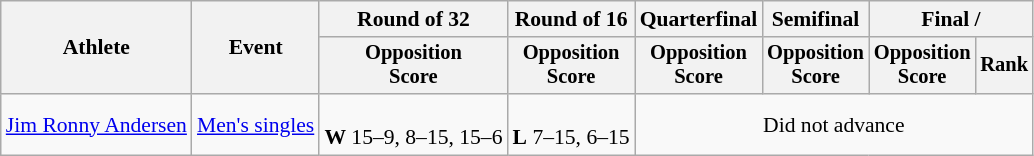<table class=wikitable style="font-size:90%">
<tr>
<th rowspan="2">Athlete</th>
<th rowspan="2">Event</th>
<th>Round of 32</th>
<th>Round of 16</th>
<th>Quarterfinal</th>
<th>Semifinal</th>
<th colspan=2>Final / </th>
</tr>
<tr style="font-size:95%">
<th>Opposition<br>Score</th>
<th>Opposition<br>Score</th>
<th>Opposition<br>Score</th>
<th>Opposition<br>Score</th>
<th>Opposition<br>Score</th>
<th>Rank</th>
</tr>
<tr align=center>
<td align=left><a href='#'>Jim Ronny Andersen</a></td>
<td align=left><a href='#'>Men's singles</a></td>
<td><br><strong>W</strong> 15–9, 8–15, 15–6</td>
<td><br><strong>L</strong> 7–15, 6–15</td>
<td colspan=4>Did not advance</td>
</tr>
</table>
